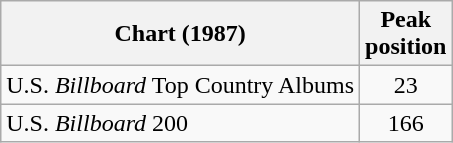<table class="wikitable">
<tr>
<th>Chart (1987)</th>
<th>Peak<br>position</th>
</tr>
<tr>
<td>U.S. <em>Billboard</em> Top Country Albums</td>
<td align="center">23</td>
</tr>
<tr>
<td>U.S. <em>Billboard</em> 200</td>
<td align="center">166</td>
</tr>
</table>
